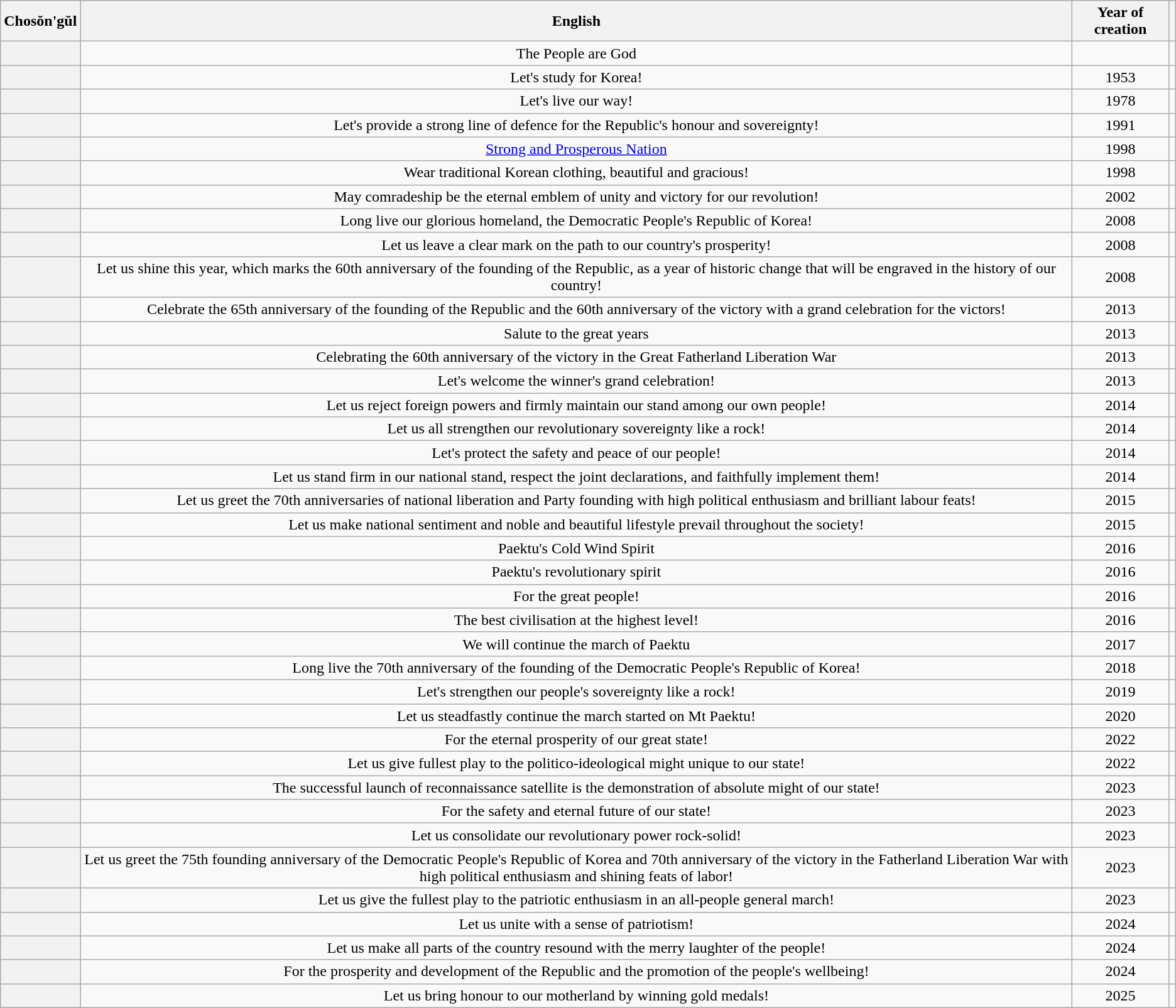<table class="wikitable sortable" style="text-align: center;">
<tr>
<th scope="col">Chosŏn'gŭl</th>
<th scope="col">English</th>
<th scope="col">Year of creation</th>
<th scope="col" class="unsortable"></th>
</tr>
<tr>
<th scope="row"></th>
<td>The People are God</td>
<td></td>
<td></td>
</tr>
<tr>
<th scope="row"></th>
<td>Let's study for Korea!</td>
<td>1953</td>
<td></td>
</tr>
<tr>
<th scope="row"></th>
<td>Let's live our way!</td>
<td>1978</td>
<td></td>
</tr>
<tr>
<th scope="row"></th>
<td>Let's provide a strong line of defence for the Republic's honour and sovereignty!</td>
<td>1991</td>
<td></td>
</tr>
<tr>
<th scope="row"></th>
<td><a href='#'>Strong and Prosperous Nation</a></td>
<td>1998</td>
<td></td>
</tr>
<tr>
<th scope="row"></th>
<td>Wear traditional Korean clothing, beautiful and gracious!</td>
<td>1998</td>
<td></td>
</tr>
<tr>
<th scope="row"></th>
<td>May comradeship be the eternal emblem of unity and victory for our revolution!</td>
<td>2002</td>
<td></td>
</tr>
<tr>
<th scope="row"></th>
<td>Long live our glorious homeland, the Democratic People's Republic of Korea!</td>
<td>2008</td>
<td></td>
</tr>
<tr>
<th scope="row"></th>
<td>Let us leave a clear mark on the path to our country's prosperity!</td>
<td>2008</td>
<td></td>
</tr>
<tr>
<th scope="row"></th>
<td>Let us shine this year, which marks the 60th anniversary of the founding of the Republic, as a year of historic change that will be engraved in the history of our country!</td>
<td>2008</td>
<td></td>
</tr>
<tr>
<th scope="row"></th>
<td>Celebrate the 65th anniversary of the founding of the Republic and the 60th anniversary of the victory with a grand celebration for the victors!</td>
<td>2013</td>
<td></td>
</tr>
<tr>
<th scope="row"></th>
<td>Salute to the great years</td>
<td>2013</td>
<td></td>
</tr>
<tr>
<th scope="row"></th>
<td>Celebrating the 60th anniversary of the victory in the Great Fatherland Liberation War</td>
<td>2013</td>
<td></td>
</tr>
<tr>
<th scope="row"></th>
<td>Let's welcome the winner's grand celebration!</td>
<td>2013</td>
<td></td>
</tr>
<tr>
<th scope="row"></th>
<td>Let us reject foreign powers and firmly maintain our stand among our own people!</td>
<td>2014</td>
<td></td>
</tr>
<tr>
<th scope="row"></th>
<td>Let us all strengthen our revolutionary sovereignty like a rock!</td>
<td>2014</td>
<td></td>
</tr>
<tr>
<th scope="row"></th>
<td>Let's protect the safety and peace of our people!</td>
<td>2014</td>
<td></td>
</tr>
<tr>
<th scope="row"></th>
<td>Let us stand firm in our national stand, respect the joint declarations, and faithfully implement them!</td>
<td>2014</td>
<td></td>
</tr>
<tr>
<th></th>
<td>Let us greet the 70th anniversaries of national liberation and Party founding with high political enthusiasm and brilliant labour feats!</td>
<td>2015</td>
<td></td>
</tr>
<tr>
<th scope="row"></th>
<td>Let us make national sentiment and noble and beautiful lifestyle prevail throughout the society!</td>
<td>2015</td>
<td></td>
</tr>
<tr>
<th scope="row"></th>
<td>Paektu's Cold Wind Spirit</td>
<td>2016</td>
<td></td>
</tr>
<tr>
<th scope="row"></th>
<td>Paektu's revolutionary spirit</td>
<td>2016</td>
<td></td>
</tr>
<tr>
<th scope="row"></th>
<td>For the great people!</td>
<td>2016</td>
<td></td>
</tr>
<tr>
<th scope="row"></th>
<td>The best civilisation at the highest level!</td>
<td>2016</td>
<td></td>
</tr>
<tr>
<th scope="row"></th>
<td>We will continue the march of Paektu</td>
<td>2017</td>
<td></td>
</tr>
<tr>
<th scope="row"></th>
<td>Long live the 70th anniversary of the founding of the Democratic People's Republic of Korea!</td>
<td>2018</td>
<td></td>
</tr>
<tr>
<th scope="row"></th>
<td>Let's strengthen our people's sovereignty like a rock!</td>
<td>2019</td>
<td></td>
</tr>
<tr>
<th scope="row"></th>
<td>Let us steadfastly continue the march started on Mt Paektu!</td>
<td>2020</td>
<td></td>
</tr>
<tr>
<th scope="row"></th>
<td>For the eternal prosperity of our great state!</td>
<td>2022</td>
<td></td>
</tr>
<tr>
<th scope="row"></th>
<td>Let us give fullest play to the politico-ideological might unique to our state!</td>
<td>2022</td>
<td></td>
</tr>
<tr>
<th scope="row"></th>
<td>The successful launch of reconnaissance satellite is the demonstration of absolute might of our state!</td>
<td>2023</td>
<td></td>
</tr>
<tr>
<th scope="row"></th>
<td>For the safety and eternal future of our state!</td>
<td>2023</td>
<td></td>
</tr>
<tr>
<th scope="row"></th>
<td>Let us consolidate our revolutionary power rock-solid!</td>
<td>2023</td>
<td></td>
</tr>
<tr>
<th scope="row"></th>
<td>Let us greet the 75th founding anniversary of the Democratic People's Republic of Korea and 70th anniversary of the victory in the Fatherland Liberation War with high political enthusiasm and shining feats of labor!</td>
<td>2023</td>
<td></td>
</tr>
<tr>
<th scope="row"></th>
<td>Let us give the fullest play to the patriotic enthusiasm in an all-people general march!</td>
<td>2023</td>
<td></td>
</tr>
<tr>
<th scope="row"></th>
<td>Let us unite with a sense of patriotism!</td>
<td>2024</td>
<td></td>
</tr>
<tr>
<th scope="row"></th>
<td>Let us make all parts of the country resound with the merry laughter of the people!</td>
<td>2024</td>
<td></td>
</tr>
<tr>
<th scope="row"></th>
<td>For the prosperity and development of the Republic and the promotion of the people's wellbeing!</td>
<td>2024</td>
<td></td>
</tr>
<tr>
<th scope="row"></th>
<td>Let us bring honour to our motherland by winning gold medals!</td>
<td>2025</td>
<td></td>
</tr>
</table>
